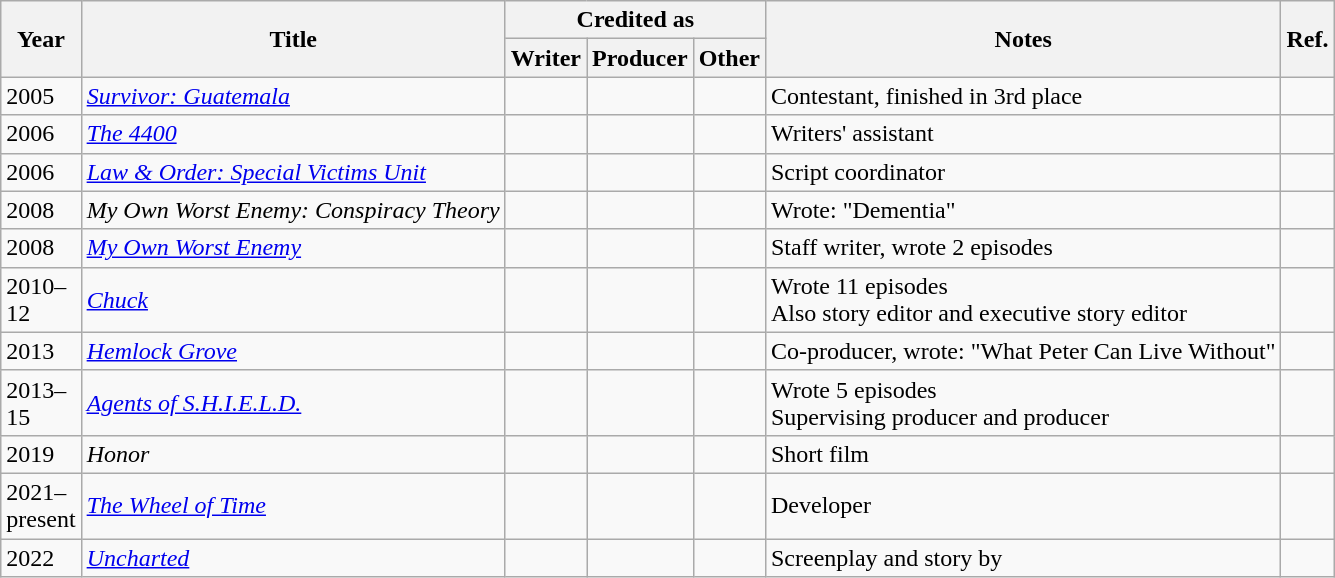<table class="wikitable">
<tr>
<th rowspan="2" style="width:33px;">Year</th>
<th rowspan="2">Title</th>
<th colspan="3">Credited as</th>
<th rowspan="2">Notes</th>
<th rowspan="2">Ref.</th>
</tr>
<tr>
<th>Writer</th>
<th>Producer</th>
<th>Other</th>
</tr>
<tr>
<td>2005</td>
<td><em><a href='#'>Survivor: Guatemala</a></em></td>
<td></td>
<td></td>
<td></td>
<td>Contestant, finished in 3rd place</td>
<td></td>
</tr>
<tr>
<td>2006</td>
<td><em><a href='#'>The 4400</a></em></td>
<td></td>
<td></td>
<td></td>
<td>Writers' assistant</td>
<td></td>
</tr>
<tr>
<td>2006</td>
<td><em><a href='#'>Law & Order: Special Victims Unit</a></em></td>
<td></td>
<td></td>
<td></td>
<td>Script coordinator</td>
<td></td>
</tr>
<tr>
<td>2008</td>
<td><em>My Own Worst Enemy: Conspiracy Theory</em></td>
<td></td>
<td></td>
<td></td>
<td>Wrote: "Dementia"</td>
<td></td>
</tr>
<tr>
<td>2008</td>
<td><em><a href='#'>My Own Worst Enemy</a></em></td>
<td></td>
<td></td>
<td></td>
<td>Staff writer, wrote 2 episodes</td>
<td></td>
</tr>
<tr>
<td>2010–12</td>
<td><em><a href='#'>Chuck</a></em></td>
<td></td>
<td></td>
<td></td>
<td>Wrote 11 episodes<br>Also story editor and executive story editor</td>
<td></td>
</tr>
<tr>
<td>2013</td>
<td><em><a href='#'>Hemlock Grove</a></em></td>
<td></td>
<td></td>
<td></td>
<td>Co-producer, wrote: "What Peter Can Live Without"</td>
<td></td>
</tr>
<tr>
<td>2013–15</td>
<td><em><a href='#'>Agents of S.H.I.E.L.D.</a></em></td>
<td></td>
<td></td>
<td></td>
<td>Wrote 5 episodes<br>Supervising producer and producer</td>
<td></td>
</tr>
<tr>
<td>2019</td>
<td><em>Honor</em></td>
<td></td>
<td></td>
<td></td>
<td>Short film</td>
<td></td>
</tr>
<tr>
<td>2021–present</td>
<td><a href='#'><em>The Wheel of Time</em></a></td>
<td></td>
<td></td>
<td></td>
<td>Developer</td>
<td></td>
</tr>
<tr>
<td>2022</td>
<td><em><a href='#'>Uncharted</a></em></td>
<td></td>
<td></td>
<td></td>
<td>Screenplay and story by</td>
<td></td>
</tr>
</table>
